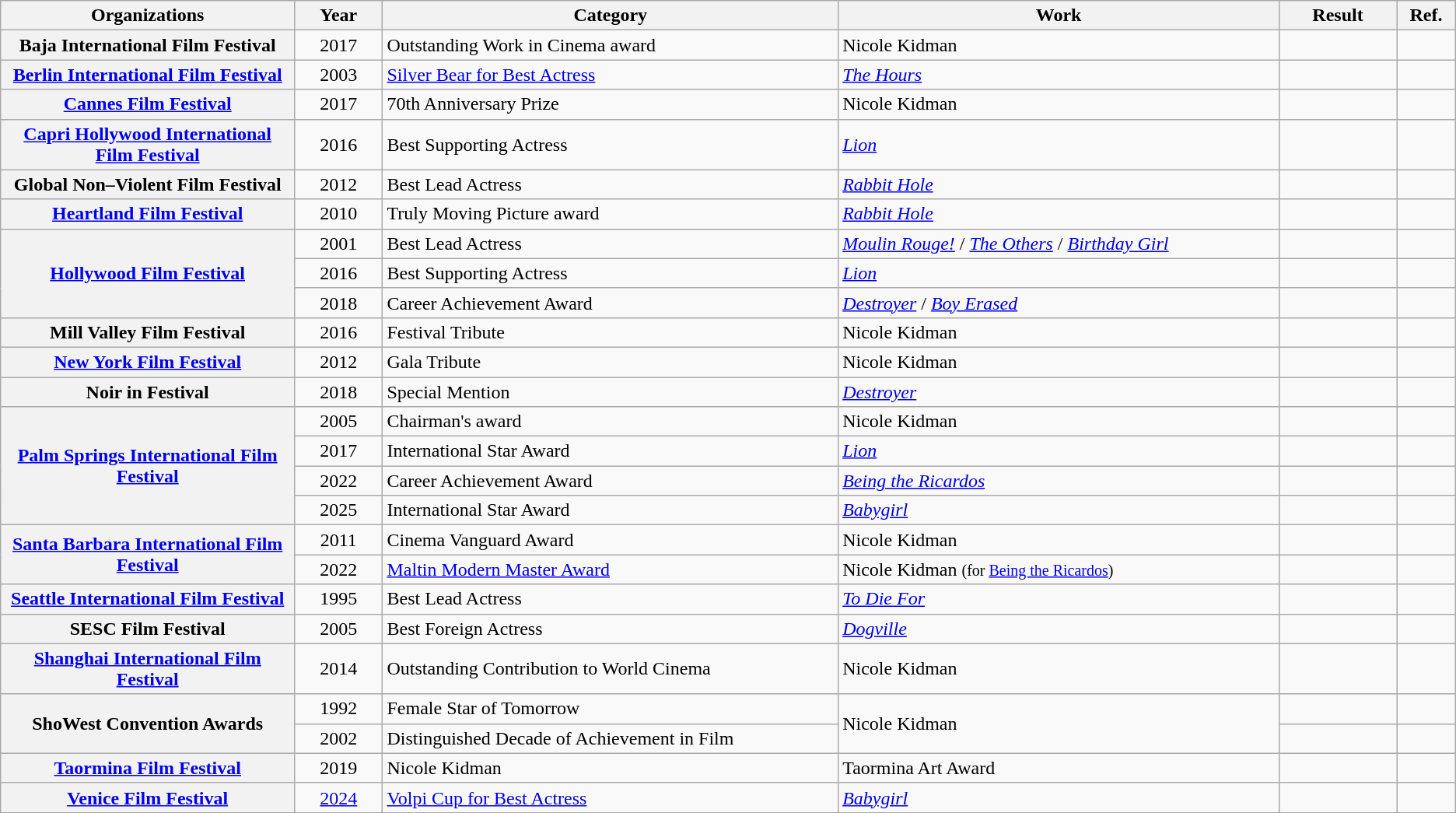<table class="wikitable sortable plainrowheaders">
<tr>
<th scope="col" style="width:20%;">Organizations</th>
<th scope="col" style="width:6%;">Year</th>
<th scope="col" style="width:31%;">Category</th>
<th scope="col" style="width:30%;">Work</th>
<th scope="col" style="width:8%;">Result</th>
<th scope="col" style="width:4%;" class="unsortable">Ref.</th>
</tr>
<tr>
<th rowspan="1" scope="row">Baja International Film Festival</th>
<td style="text-align:center;">2017</td>
<td>Outstanding Work in Cinema award</td>
<td>Nicole Kidman</td>
<td></td>
<td></td>
</tr>
<tr>
<th rowspan="1" scope="row"><a href='#'>Berlin International Film Festival</a></th>
<td style="text-align:center;">2003</td>
<td><a href='#'>Silver Bear for Best Actress</a></td>
<td><em><a href='#'>The Hours</a></em></td>
<td></td>
<td></td>
</tr>
<tr>
<th rowspan="1" scope="row"><a href='#'>Cannes Film Festival</a></th>
<td style="text-align:center;">2017</td>
<td>70th Anniversary Prize</td>
<td>Nicole Kidman</td>
<td></td>
<td></td>
</tr>
<tr>
<th rowspan="1" scope="row"><a href='#'>Capri Hollywood International Film Festival</a></th>
<td style="text-align:center;">2016</td>
<td>Best Supporting Actress</td>
<td><em><a href='#'>Lion</a></em></td>
<td></td>
<td></td>
</tr>
<tr>
<th rowspan="1" scope="row">Global Non–Violent Film Festival</th>
<td style="text-align:center;">2012</td>
<td>Best Lead Actress</td>
<td><em><a href='#'>Rabbit Hole</a></em></td>
<td></td>
<td></td>
</tr>
<tr>
<th rowspan="1" scope="row"><a href='#'>Heartland Film Festival</a></th>
<td style="text-align:center;">2010</td>
<td>Truly Moving Picture award</td>
<td><em><a href='#'>Rabbit Hole</a></em></td>
<td></td>
<td></td>
</tr>
<tr>
<th rowspan="3" scope="row"><a href='#'>Hollywood Film Festival</a></th>
<td style="text-align:center;">2001</td>
<td>Best Lead Actress</td>
<td><em><a href='#'>Moulin Rouge!</a></em> / <em><a href='#'>The Others</a></em> / <em><a href='#'>Birthday Girl</a></em></td>
<td></td>
<td></td>
</tr>
<tr>
<td style="text-align:center;">2016</td>
<td>Best Supporting Actress</td>
<td><em><a href='#'>Lion</a></em></td>
<td></td>
<td></td>
</tr>
<tr>
<td style="text-align:center;">2018</td>
<td>Career Achievement Award</td>
<td><em><a href='#'>Destroyer</a></em> / <em><a href='#'>Boy Erased</a></em></td>
<td></td>
<td></td>
</tr>
<tr>
<th rowspan="1" scope="row">Mill Valley Film Festival</th>
<td style="text-align:center;">2016</td>
<td>Festival Tribute</td>
<td>Nicole Kidman</td>
<td></td>
<td></td>
</tr>
<tr>
<th rowspan="1" scope="row"><a href='#'>New York Film Festival</a></th>
<td style="text-align:center;">2012</td>
<td>Gala Tribute</td>
<td>Nicole Kidman</td>
<td></td>
<td></td>
</tr>
<tr>
<th rowspan="1" scope="row">Noir in Festival</th>
<td style="text-align:center;">2018</td>
<td>Special Mention</td>
<td><em><a href='#'>Destroyer</a></em></td>
<td></td>
<td></td>
</tr>
<tr>
<th rowspan="4" scope="row"><a href='#'>Palm Springs International Film Festival</a></th>
<td style="text-align:center;">2005</td>
<td>Chairman's award</td>
<td>Nicole Kidman</td>
<td></td>
<td></td>
</tr>
<tr>
<td style="text-align:center;">2017</td>
<td>International Star Award</td>
<td><em><a href='#'>Lion</a></em></td>
<td></td>
<td></td>
</tr>
<tr>
<td style="text-align:center;">2022</td>
<td>Career Achievement Award</td>
<td><em><a href='#'>Being the Ricardos</a></em></td>
<td></td>
<td></td>
</tr>
<tr>
<td style="text-align:center;">2025</td>
<td>International Star Award</td>
<td><em><a href='#'>Babygirl</a></em></td>
<td></td>
<td></td>
</tr>
<tr>
<th rowspan="2" scope="row"><a href='#'>Santa Barbara International Film Festival</a></th>
<td style="text-align:center;">2011</td>
<td>Cinema Vanguard Award</td>
<td>Nicole Kidman</td>
<td></td>
<td></td>
</tr>
<tr>
<td style="text-align:center;">2022</td>
<td><a href='#'>Maltin Modern Master Award</a></td>
<td>Nicole Kidman <small>(for <a href='#'>Being the Ricardos</a>)</small></td>
<td></td>
<td></td>
</tr>
<tr>
<th rowspan="1" scope="row"><a href='#'>Seattle International Film Festival</a></th>
<td style="text-align:center;">1995</td>
<td>Best Lead Actress</td>
<td><em><a href='#'>To Die For</a></em></td>
<td></td>
<td></td>
</tr>
<tr>
<th rowspan="1" scope="row">SESC Film Festival</th>
<td style="text-align:center;">2005</td>
<td>Best Foreign Actress</td>
<td><em><a href='#'>Dogville</a></em></td>
<td></td>
<td></td>
</tr>
<tr>
<th rowspan="1" scope="row"><a href='#'>Shanghai International Film Festival</a></th>
<td style="text-align:center;">2014</td>
<td>Outstanding Contribution to World Cinema</td>
<td>Nicole Kidman</td>
<td></td>
<td></td>
</tr>
<tr>
<th rowspan="2" scope="row">ShoWest Convention Awards</th>
<td style="text-align:center;">1992</td>
<td>Female Star of Tomorrow</td>
<td rowspan="2">Nicole Kidman</td>
<td></td>
<td></td>
</tr>
<tr>
<td style="text-align:center;">2002</td>
<td>Distinguished Decade of Achievement in Film</td>
<td></td>
<td></td>
</tr>
<tr>
<th rowspan="1" scope="row"><a href='#'>Taormina Film Festival</a></th>
<td style="text-align:center;">2019</td>
<td>Nicole Kidman</td>
<td>Taormina Art Award</td>
<td></td>
<td></td>
</tr>
<tr>
<th scope="row"><a href='#'>Venice Film Festival</a></th>
<td style="text-align:center;"><a href='#'>2024</a></td>
<td><a href='#'>Volpi Cup for Best Actress</a></td>
<td><em><a href='#'>Babygirl</a></em></td>
<td></td>
<td></td>
</tr>
<tr>
</tr>
</table>
